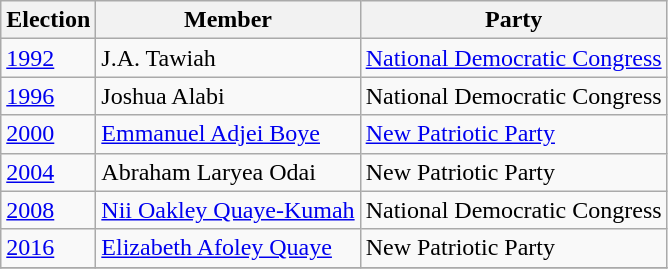<table class="wikitable">
<tr>
<th>Election</th>
<th>Member</th>
<th>Party</th>
</tr>
<tr>
<td><a href='#'>1992</a></td>
<td>J.A. Tawiah</td>
<td><a href='#'>National Democratic Congress</a></td>
</tr>
<tr>
<td><a href='#'>1996</a></td>
<td>Joshua Alabi</td>
<td>National Democratic Congress</td>
</tr>
<tr>
<td><a href='#'>2000</a></td>
<td><a href='#'>Emmanuel Adjei Boye</a></td>
<td><a href='#'>New Patriotic Party</a></td>
</tr>
<tr>
<td><a href='#'>2004</a></td>
<td>Abraham Laryea Odai</td>
<td>New Patriotic Party</td>
</tr>
<tr>
<td><a href='#'>2008</a></td>
<td><a href='#'>Nii Oakley Quaye-Kumah</a></td>
<td>National Democratic Congress</td>
</tr>
<tr>
<td><a href='#'>2016</a></td>
<td><a href='#'>Elizabeth Afoley Quaye</a></td>
<td>New Patriotic Party</td>
</tr>
<tr>
</tr>
</table>
